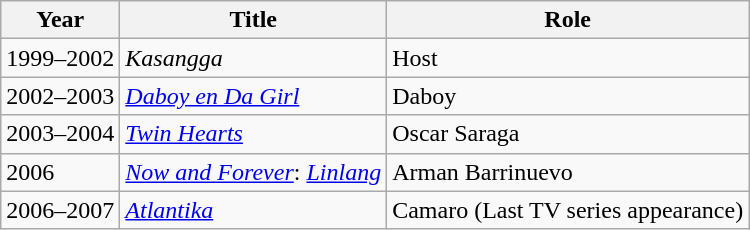<table class="wikitable">
<tr>
<th>Year</th>
<th>Title</th>
<th>Role</th>
</tr>
<tr>
<td>1999–2002</td>
<td><em>Kasangga</em></td>
<td>Host</td>
</tr>
<tr>
<td>2002–2003</td>
<td><em><a href='#'>Daboy en Da Girl</a></em></td>
<td>Daboy</td>
</tr>
<tr>
<td>2003–2004</td>
<td><em><a href='#'>Twin Hearts</a></em></td>
<td>Oscar Saraga</td>
</tr>
<tr>
<td>2006</td>
<td><em><a href='#'>Now and Forever</a></em>: <em><a href='#'>Linlang</a></em></td>
<td>Arman Barrinuevo</td>
</tr>
<tr>
<td>2006–2007</td>
<td><em><a href='#'>Atlantika</a></em></td>
<td>Camaro (Last TV series appearance)</td>
</tr>
</table>
